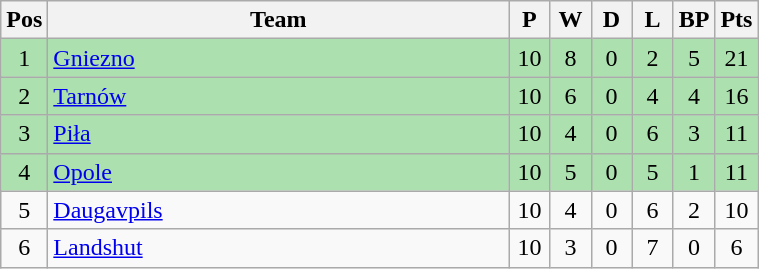<table class="wikitable" style="font-size: 100%">
<tr>
<th width=20>Pos</th>
<th width=300>Team</th>
<th width=20>P</th>
<th width=20>W</th>
<th width=20>D</th>
<th width=20>L</th>
<th width=20>BP</th>
<th width=20>Pts</th>
</tr>
<tr align=center style="background:#ACE1AF;">
<td>1</td>
<td align="left"><a href='#'>Gniezno</a></td>
<td>10</td>
<td>8</td>
<td>0</td>
<td>2</td>
<td>5</td>
<td>21</td>
</tr>
<tr align=center style="background:#ACE1AF;">
<td>2</td>
<td align="left"><a href='#'>Tarnów</a></td>
<td>10</td>
<td>6</td>
<td>0</td>
<td>4</td>
<td>4</td>
<td>16</td>
</tr>
<tr align=center style="background:#ACE1AF;">
<td>3</td>
<td align="left"><a href='#'>Piła</a></td>
<td>10</td>
<td>4</td>
<td>0</td>
<td>6</td>
<td>3</td>
<td>11</td>
</tr>
<tr align=center style="background:#ACE1AF;">
<td>4</td>
<td align="left"><a href='#'>Opole</a></td>
<td>10</td>
<td>5</td>
<td>0</td>
<td>5</td>
<td>1</td>
<td>11</td>
</tr>
<tr align=center>
<td>5</td>
<td align="left"><a href='#'>Daugavpils</a> </td>
<td>10</td>
<td>4</td>
<td>0</td>
<td>6</td>
<td>2</td>
<td>10</td>
</tr>
<tr align=center>
<td>6</td>
<td align="left"><a href='#'>Landshut</a> </td>
<td>10</td>
<td>3</td>
<td>0</td>
<td>7</td>
<td>0</td>
<td>6</td>
</tr>
</table>
